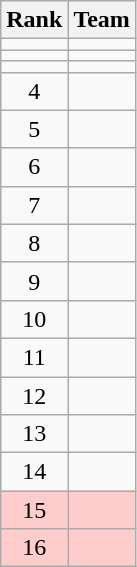<table class="wikitable" style="text-align: center">
<tr>
<th>Rank</th>
<th>Team</th>
</tr>
<tr>
<td></td>
<td align=left></td>
</tr>
<tr>
<td></td>
<td align=left></td>
</tr>
<tr>
<td></td>
<td align=left></td>
</tr>
<tr>
<td>4</td>
<td align=left></td>
</tr>
<tr>
<td>5</td>
<td align=left></td>
</tr>
<tr>
<td>6</td>
<td align=left></td>
</tr>
<tr>
<td>7</td>
<td align=left></td>
</tr>
<tr>
<td>8</td>
<td align=left></td>
</tr>
<tr>
<td>9</td>
<td align=left></td>
</tr>
<tr>
<td>10</td>
<td align=left></td>
</tr>
<tr>
<td>11</td>
<td align=left></td>
</tr>
<tr>
<td>12</td>
<td align=left></td>
</tr>
<tr>
<td>13</td>
<td align=left></td>
</tr>
<tr>
<td>14</td>
<td align=left></td>
</tr>
<tr bgcolor=#ffcccc>
<td>15</td>
<td align=left></td>
</tr>
<tr bgcolor=#ffcccc>
<td>16</td>
<td align=left></td>
</tr>
</table>
